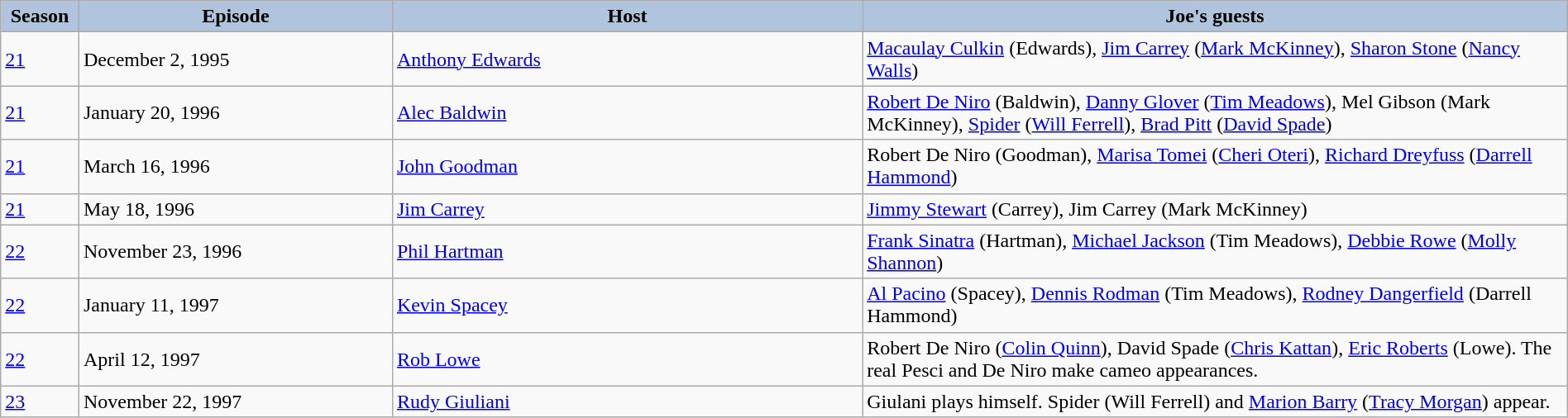<table class="wikitable" style="width:100%;">
<tr>
<th style="background:#B0C4DE;" width="5%">Season</th>
<th style="background:#B0C4DE;" width="20%">Episode</th>
<th style="background:#B0C4DE;" width="30%">Host</th>
<th style="background:#B0C4DE;" width="45%">Joe's guests</th>
</tr>
<tr>
<td><a href='#'>21</a></td>
<td>December 2, 1995</td>
<td><a href='#'>Anthony Edwards</a></td>
<td><a href='#'>Macaulay Culkin</a> (Edwards), <a href='#'>Jim Carrey</a> (<a href='#'>Mark McKinney</a>), <a href='#'>Sharon Stone</a> (<a href='#'>Nancy Walls</a>)</td>
</tr>
<tr>
<td><a href='#'>21</a></td>
<td>January 20, 1996</td>
<td><a href='#'>Alec Baldwin</a></td>
<td><a href='#'>Robert De Niro</a> (Baldwin), <a href='#'>Danny Glover</a> (<a href='#'>Tim Meadows</a>), Mel Gibson (Mark McKinney), <a href='#'>Spider</a> (<a href='#'>Will Ferrell</a>), <a href='#'>Brad Pitt</a> (<a href='#'>David Spade</a>)</td>
</tr>
<tr>
<td><a href='#'>21</a></td>
<td>March 16, 1996</td>
<td><a href='#'>John Goodman</a></td>
<td>Robert De Niro (Goodman), <a href='#'>Marisa Tomei</a> (<a href='#'>Cheri Oteri</a>), <a href='#'>Richard Dreyfuss</a> (<a href='#'>Darrell Hammond</a>)</td>
</tr>
<tr>
<td><a href='#'>21</a></td>
<td>May 18, 1996</td>
<td><a href='#'>Jim Carrey</a></td>
<td><a href='#'>Jimmy Stewart</a> (Carrey), Jim Carrey (Mark McKinney)</td>
</tr>
<tr>
<td><a href='#'>22</a></td>
<td>November 23, 1996</td>
<td><a href='#'>Phil Hartman</a></td>
<td><a href='#'>Frank Sinatra</a> (Hartman), <a href='#'>Michael Jackson</a> (Tim Meadows), <a href='#'>Debbie Rowe</a> (<a href='#'>Molly Shannon</a>)</td>
</tr>
<tr>
<td><a href='#'>22</a></td>
<td>January 11, 1997</td>
<td><a href='#'>Kevin Spacey</a></td>
<td><a href='#'>Al Pacino</a> (Spacey), <a href='#'>Dennis Rodman</a> (Tim Meadows), <a href='#'>Rodney Dangerfield</a> (Darrell Hammond)</td>
</tr>
<tr>
<td><a href='#'>22</a></td>
<td>April 12, 1997</td>
<td><a href='#'>Rob Lowe</a></td>
<td>Robert De Niro (<a href='#'>Colin Quinn</a>), David Spade (<a href='#'>Chris Kattan</a>), <a href='#'>Eric Roberts</a> (Lowe). The real Pesci and De Niro make cameo appearances.</td>
</tr>
<tr>
<td><a href='#'>23</a></td>
<td>November 22, 1997</td>
<td><a href='#'>Rudy Giuliani</a></td>
<td>Giulani plays himself. Spider (Will Ferrell) and <a href='#'>Marion Barry</a> (<a href='#'>Tracy Morgan</a>) appear.</td>
</tr>
</table>
